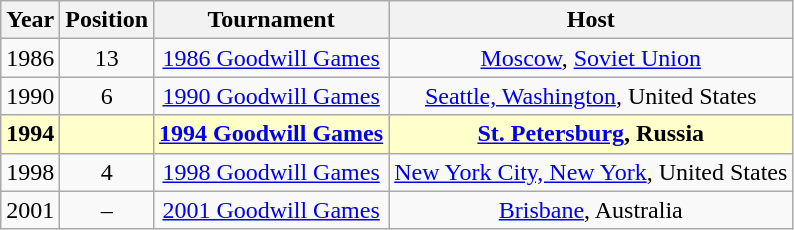<table class="wikitable" style="text-align:center;">
<tr>
<th>Year</th>
<th>Position</th>
<th>Tournament</th>
<th>Host</th>
</tr>
<tr>
<td>1986</td>
<td>13</td>
<td><a href='#'>1986 Goodwill Games</a></td>
<td><a href='#'>Moscow</a>, <a href='#'>Soviet Union</a></td>
</tr>
<tr>
<td>1990</td>
<td>6</td>
<td><a href='#'>1990 Goodwill Games</a></td>
<td><a href='#'>Seattle, Washington</a>, United States</td>
</tr>
<tr style="background:#ffc;">
<td><strong>1994</strong></td>
<td></td>
<td><strong><a href='#'>1994 Goodwill Games</a></strong></td>
<td><strong><a href='#'>St. Petersburg</a>, Russia</strong></td>
</tr>
<tr>
<td>1998</td>
<td>4</td>
<td><a href='#'>1998 Goodwill Games</a></td>
<td><a href='#'>New York City, New York</a>, United States</td>
</tr>
<tr>
<td>2001</td>
<td>–</td>
<td><a href='#'>2001 Goodwill Games</a></td>
<td><a href='#'>Brisbane</a>, Australia</td>
</tr>
</table>
